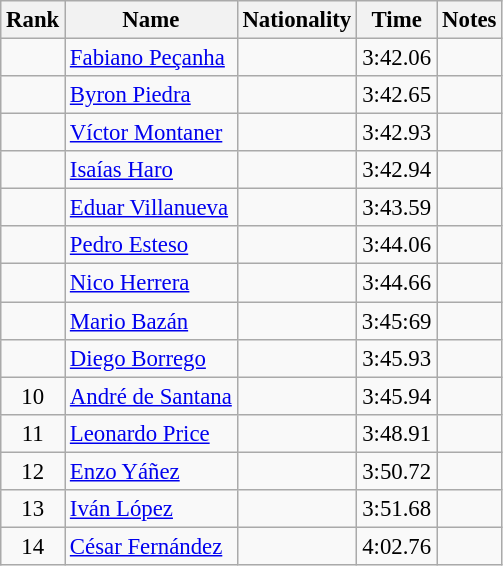<table class="wikitable sortable" style="text-align:center;font-size:95%">
<tr>
<th>Rank</th>
<th>Name</th>
<th>Nationality</th>
<th>Time</th>
<th>Notes</th>
</tr>
<tr>
<td></td>
<td align=left><a href='#'>Fabiano Peçanha</a></td>
<td align=left></td>
<td>3:42.06</td>
<td></td>
</tr>
<tr>
<td></td>
<td align=left><a href='#'>Byron Piedra</a></td>
<td align=left></td>
<td>3:42.65</td>
<td></td>
</tr>
<tr>
<td></td>
<td align=left><a href='#'>Víctor Montaner</a></td>
<td align=left></td>
<td>3:42.93</td>
<td></td>
</tr>
<tr>
<td></td>
<td align=left><a href='#'>Isaías Haro</a></td>
<td align=left></td>
<td>3:42.94</td>
<td></td>
</tr>
<tr>
<td></td>
<td align=left><a href='#'>Eduar Villanueva</a></td>
<td align=left></td>
<td>3:43.59</td>
<td></td>
</tr>
<tr>
<td></td>
<td align=left><a href='#'>Pedro Esteso</a></td>
<td align=left></td>
<td>3:44.06</td>
<td></td>
</tr>
<tr>
<td></td>
<td align=left><a href='#'>Nico Herrera</a></td>
<td align=left></td>
<td>3:44.66</td>
<td></td>
</tr>
<tr>
<td></td>
<td align=left><a href='#'>Mario Bazán</a></td>
<td align=left></td>
<td>3:45:69</td>
<td></td>
</tr>
<tr>
<td></td>
<td align=left><a href='#'>Diego Borrego</a></td>
<td align=left></td>
<td>3:45.93</td>
<td></td>
</tr>
<tr>
<td>10</td>
<td align=left><a href='#'>André de Santana</a></td>
<td align=left></td>
<td>3:45.94</td>
<td></td>
</tr>
<tr>
<td>11</td>
<td align=left><a href='#'>Leonardo Price</a></td>
<td align=left></td>
<td>3:48.91</td>
<td></td>
</tr>
<tr>
<td>12</td>
<td align=left><a href='#'>Enzo Yáñez</a></td>
<td align=left></td>
<td>3:50.72</td>
<td></td>
</tr>
<tr>
<td>13</td>
<td align=left><a href='#'>Iván López</a></td>
<td align=left></td>
<td>3:51.68</td>
<td></td>
</tr>
<tr>
<td>14</td>
<td align=left><a href='#'>César Fernández</a></td>
<td align=left></td>
<td>4:02.76</td>
<td></td>
</tr>
</table>
